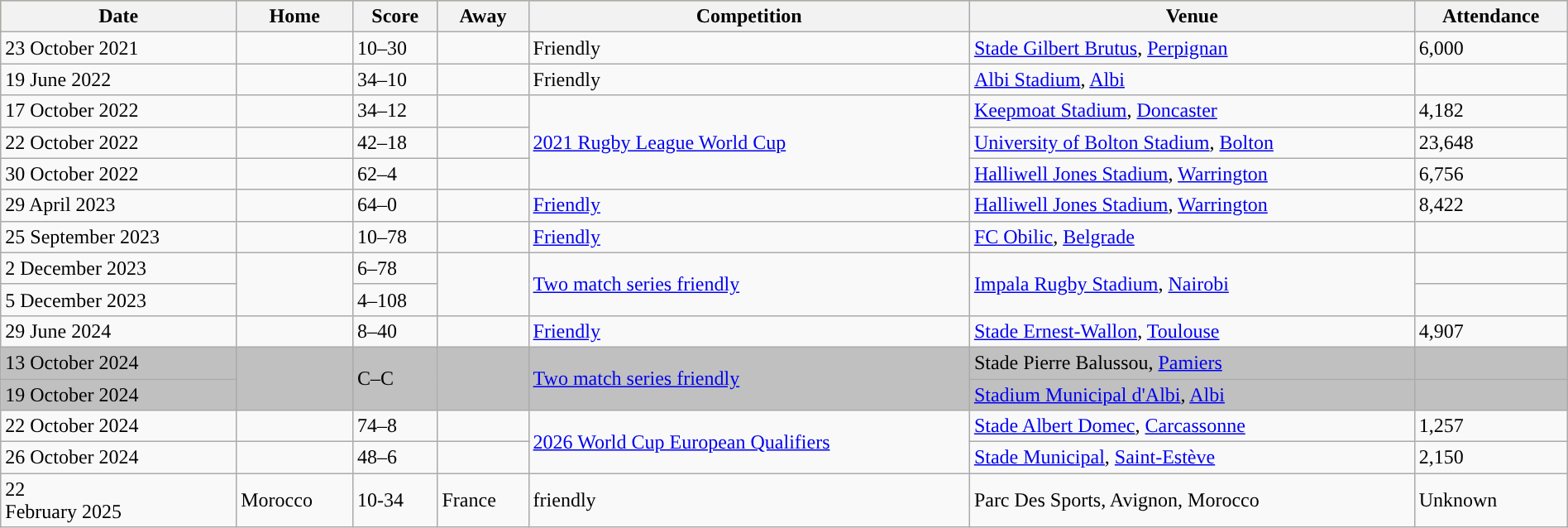<table class="wikitable" width="100%">
<tr bgcolor="bdb76b">
<th>Date</th>
<th>Home</th>
<th>Score</th>
<th>Away</th>
<th>Competition</th>
<th>Venue</th>
<th>Attendance</th>
</tr>
<tr>
<td>23 October 2021</td>
<td></td>
<td>10–30</td>
<td></td>
<td>Friendly</td>
<td> <a href='#'>Stade Gilbert Brutus</a>, <a href='#'>Perpignan</a></td>
<td>6,000</td>
</tr>
<tr>
<td>19 June 2022</td>
<td></td>
<td>34–10</td>
<td></td>
<td>Friendly</td>
<td> <a href='#'>Albi Stadium</a>, <a href='#'>Albi</a></td>
<td></td>
</tr>
<tr>
<td>17 October 2022</td>
<td></td>
<td>34–12</td>
<td></td>
<td rowspan="3"><a href='#'>2021 Rugby League World Cup</a></td>
<td> <a href='#'>Keepmoat Stadium</a>, <a href='#'>Doncaster</a></td>
<td>4,182</td>
</tr>
<tr>
<td>22 October 2022</td>
<td></td>
<td>42–18</td>
<td></td>
<td> <a href='#'>University of Bolton Stadium</a>, <a href='#'>Bolton</a></td>
<td>23,648</td>
</tr>
<tr>
<td>30 October 2022</td>
<td></td>
<td>62–4</td>
<td></td>
<td> <a href='#'>Halliwell Jones Stadium</a>, <a href='#'>Warrington</a></td>
<td>6,756</td>
</tr>
<tr>
<td>29 April 2023</td>
<td></td>
<td>64–0</td>
<td></td>
<td><a href='#'>Friendly</a></td>
<td> <a href='#'>Halliwell Jones Stadium</a>, <a href='#'>Warrington</a></td>
<td>8,422</td>
</tr>
<tr>
<td>25 September 2023</td>
<td></td>
<td>10–78</td>
<td></td>
<td><a href='#'>Friendly</a></td>
<td> <a href='#'>FC Obilic</a>, <a href='#'>Belgrade</a></td>
<td></td>
</tr>
<tr>
<td>2 December 2023</td>
<td rowspan="2"></td>
<td>6–78</td>
<td rowspan="2"></td>
<td rowspan="2"><a href='#'>Two match series friendly</a></td>
<td rowspan="2"> <a href='#'>Impala Rugby Stadium</a>, <a href='#'>Nairobi</a></td>
<td></td>
</tr>
<tr>
<td>5 December 2023</td>
<td>4–108</td>
<td></td>
</tr>
<tr>
<td>29 June 2024</td>
<td></td>
<td>8–40</td>
<td></td>
<td><a href='#'>Friendly</a></td>
<td> <a href='#'>Stade Ernest-Wallon</a>, <a href='#'>Toulouse</a></td>
<td>4,907</td>
</tr>
<tr style="background:#c0c0c0;">
<td>13 October 2024</td>
<td rowspan="2"></td>
<td rowspan="2">C–C</td>
<td rowspan="2"></td>
<td rowspan="2"><a href='#'>Two match series friendly</a></td>
<td> Stade Pierre Balussou, <a href='#'>Pamiers</a></td>
<td></td>
</tr>
<tr style="background:#c0c0c0;">
<td>19 October 2024</td>
<td> <a href='#'>Stadium Municipal d'Albi</a>, <a href='#'>Albi</a></td>
<td></td>
</tr>
<tr>
<td>22 October 2024</td>
<td></td>
<td>74–8</td>
<td></td>
<td rowspan="2"><a href='#'>2026 World Cup European Qualifiers</a></td>
<td> <a href='#'>Stade Albert Domec</a>, <a href='#'>Carcassonne</a></td>
<td>1,257</td>
</tr>
<tr>
<td>26 October 2024</td>
<td></td>
<td>48–6</td>
<td></td>
<td> <a href='#'>Stade Municipal</a>, <a href='#'>Saint-Estève</a></td>
<td>2,150</td>
</tr>
<tr>
<td>22<br>February 
2025</td>
<td>Morocco</td>
<td>10-34</td>
<td>France</td>
<td>friendly</td>
<td>Parc Des Sports, Avignon, Morocco</td>
<td>Unknown</td>
</tr>
</table>
